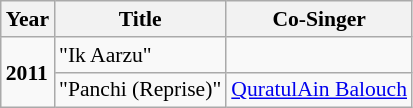<table class="wikitable" style="font-size: 90%;">
<tr>
<th>Year</th>
<th>Title</th>
<th>Co-Singer</th>
</tr>
<tr>
<td rowspan="2"><strong>2011</strong></td>
<td>"Ik Aarzu"</td>
<td></td>
</tr>
<tr>
<td>"Panchi (Reprise)"</td>
<td><a href='#'>QuratulAin Balouch</a></td>
</tr>
</table>
